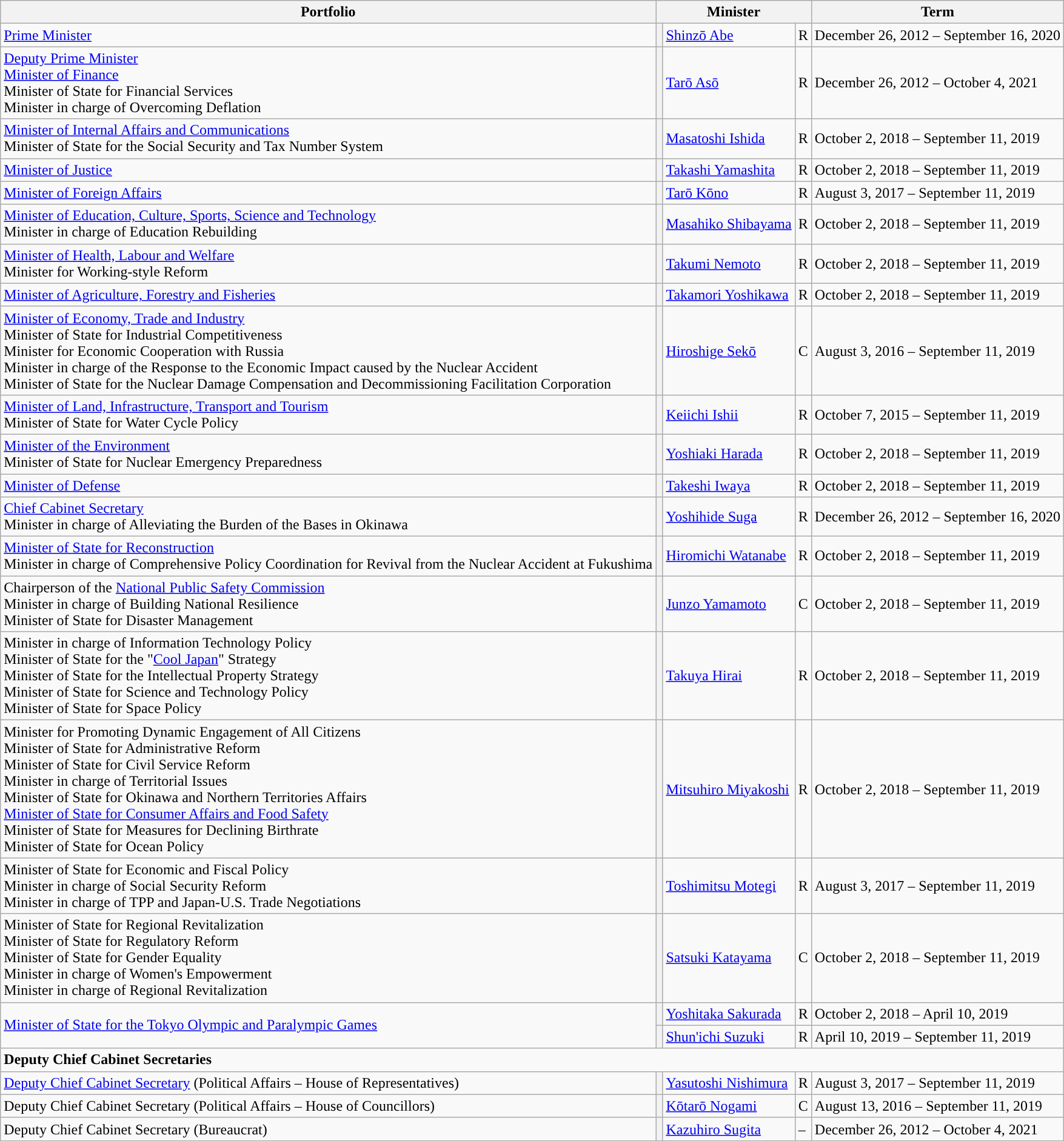<table class="wikitable">
<tr>
<th>Portfolio</th>
<th colspan=3>Minister</th>
<th colspan=2>Term</th>
</tr>
<tr>
<td><a href='#'>Prime Minister</a></td>
<th style="color:inherit;background-color: "></th>
<td><a href='#'>Shinzō Abe</a></td>
<td>R</td>
<td>December 26, 2012 – September 16, 2020</td>
</tr>
<tr>
<td><a href='#'>Deputy Prime Minister</a> <br><a href='#'>Minister of Finance</a> <br>Minister of State for Financial Services <br>Minister in charge of Overcoming Deflation</td>
<th style="color:inherit;background-color: "></th>
<td><a href='#'>Tarō Asō</a></td>
<td>R</td>
<td>December 26, 2012 – October 4, 2021</td>
</tr>
<tr>
<td><a href='#'>Minister of Internal Affairs and Communications</a><br>Minister of State for the Social Security and Tax Number System</td>
<th style="color:inherit;background-color: "></th>
<td><a href='#'>Masatoshi Ishida</a></td>
<td>R</td>
<td>October 2, 2018 – September 11, 2019</td>
</tr>
<tr>
<td><a href='#'>Minister of Justice</a></td>
<th style="color:inherit;background-color: "></th>
<td><a href='#'>Takashi Yamashita</a></td>
<td>R</td>
<td>October 2, 2018 – September 11, 2019</td>
</tr>
<tr>
<td><a href='#'>Minister of Foreign Affairs</a></td>
<th style="color:inherit;background-color: "></th>
<td><a href='#'>Tarō Kōno</a></td>
<td>R</td>
<td>August 3, 2017 – September 11, 2019</td>
</tr>
<tr>
<td><a href='#'>Minister of Education, Culture, Sports, Science and Technology</a><br>Minister in charge of Education Rebuilding</td>
<th style="color:inherit;background-color: "></th>
<td><a href='#'>Masahiko Shibayama</a></td>
<td>R</td>
<td>October 2, 2018 – September 11, 2019</td>
</tr>
<tr>
<td><a href='#'>Minister of Health, Labour and Welfare</a><br>Minister for Working-style Reform</td>
<th style="color:inherit;background-color: "></th>
<td><a href='#'>Takumi Nemoto</a></td>
<td>R</td>
<td>October 2, 2018 – September 11, 2019</td>
</tr>
<tr>
<td><a href='#'>Minister of Agriculture, Forestry and Fisheries</a></td>
<th style="color:inherit;background-color: "></th>
<td><a href='#'>Takamori Yoshikawa</a></td>
<td>R</td>
<td>October 2, 2018 – September 11, 2019</td>
</tr>
<tr>
<td><a href='#'>Minister of Economy, Trade and Industry</a><br>Minister of State for Industrial Competitiveness<br>Minister for Economic Cooperation with Russia<br>Minister in charge of the Response to the Economic Impact caused by the Nuclear Accident<br>Minister of State for the Nuclear Damage Compensation and Decommissioning Facilitation Corporation</td>
<th style="color:inherit;background-color: "></th>
<td><a href='#'>Hiroshige Sekō</a></td>
<td>C</td>
<td>August 3, 2016 – September 11, 2019</td>
</tr>
<tr>
<td><a href='#'>Minister of Land, Infrastructure, Transport and Tourism</a><br>Minister of State for Water Cycle Policy</td>
<th style="color:inherit;background-color: "></th>
<td><a href='#'>Keiichi Ishii</a></td>
<td>R</td>
<td>October 7, 2015 – September 11, 2019</td>
</tr>
<tr>
<td><a href='#'>Minister of the Environment</a><br>Minister of State for Nuclear Emergency Preparedness</td>
<th style="color:inherit;background-color: "></th>
<td><a href='#'>Yoshiaki Harada</a></td>
<td>R</td>
<td>October 2, 2018 – September 11, 2019</td>
</tr>
<tr>
<td><a href='#'>Minister of Defense</a></td>
<th style="color:inherit;background-color: "></th>
<td><a href='#'>Takeshi Iwaya</a></td>
<td>R</td>
<td>October 2, 2018 – September 11, 2019</td>
</tr>
<tr>
<td><a href='#'>Chief Cabinet Secretary</a><br>Minister in charge of Alleviating the Burden of the Bases in Okinawa</td>
<th style="color:inherit;background-color: "></th>
<td><a href='#'>Yoshihide Suga</a></td>
<td>R</td>
<td>December 26, 2012 – September 16, 2020</td>
</tr>
<tr>
<td><a href='#'>Minister of State for Reconstruction</a><br>Minister in charge of Comprehensive Policy Coordination for Revival from the Nuclear Accident at Fukushima</td>
<th style="color:inherit;background-color: "></th>
<td><a href='#'>Hiromichi Watanabe</a></td>
<td>R</td>
<td>October 2, 2018 – September 11, 2019</td>
</tr>
<tr>
<td>Chairperson of the <a href='#'>National Public Safety Commission</a><br>Minister in charge of Building National Resilience<br>Minister of State for Disaster Management</td>
<th style="color:inherit;background-color: "></th>
<td><a href='#'>Junzo Yamamoto</a></td>
<td>C</td>
<td>October 2, 2018 – September 11, 2019</td>
</tr>
<tr>
<td>Minister in charge of Information Technology Policy<br>Minister of State for the "<a href='#'>Cool Japan</a>" Strategy<br>Minister of State for the Intellectual Property Strategy<br>Minister of State for Science and Technology Policy<br>Minister of State for Space Policy</td>
<th style="color:inherit;background-color: "></th>
<td><a href='#'>Takuya Hirai</a></td>
<td>R</td>
<td>October 2, 2018 – September 11, 2019</td>
</tr>
<tr>
<td>Minister for Promoting Dynamic Engagement of All Citizens<br>Minister of State for Administrative Reform<br>Minister of State for Civil Service Reform<br>Minister in charge of Territorial Issues<br>Minister of State for Okinawa and Northern Territories Affairs<br><a href='#'>Minister of State for Consumer Affairs and Food Safety</a><br>Minister of State for Measures for Declining Birthrate<br>Minister of State for Ocean Policy</td>
<th style="color:inherit;background-color: "></th>
<td><a href='#'>Mitsuhiro Miyakoshi</a></td>
<td>R</td>
<td>October 2, 2018 – September 11, 2019</td>
</tr>
<tr>
<td>Minister of State for Economic and Fiscal Policy<br>Minister in charge of Social Security Reform<br>Minister in charge of TPP and Japan-U.S. Trade Negotiations</td>
<th style="color:inherit;background-color: "></th>
<td><a href='#'>Toshimitsu Motegi</a></td>
<td>R</td>
<td>August 3, 2017 – September 11, 2019</td>
</tr>
<tr>
<td>Minister of State for Regional Revitalization<br>Minister of State for Regulatory Reform<br>Minister of State for Gender Equality<br>Minister in charge of Women's Empowerment <br>Minister in charge of Regional Revitalization</td>
<th style="color:inherit;background-color: "></th>
<td><a href='#'>Satsuki Katayama</a></td>
<td>C</td>
<td>October 2, 2018 – September 11, 2019</td>
</tr>
<tr>
<td rowspan="2"><a href='#'>Minister of State for the Tokyo Olympic and Paralympic Games</a></td>
<th style="color:inherit;background-color: "></th>
<td><a href='#'>Yoshitaka Sakurada</a></td>
<td>R</td>
<td>October 2, 2018 – April 10, 2019</td>
</tr>
<tr>
<th style="color:inherit;background-color: "></th>
<td><a href='#'>Shun'ichi Suzuki</a></td>
<td>R</td>
<td>April 10, 2019 – September 11, 2019</td>
</tr>
<tr>
<td colspan=5><strong>Deputy Chief Cabinet Secretaries</strong></td>
</tr>
<tr>
<td><a href='#'>Deputy Chief Cabinet Secretary</a> (Political Affairs – House of Representatives)</td>
<th style="color:inherit;background-color: "></th>
<td><a href='#'>Yasutoshi Nishimura</a></td>
<td>R</td>
<td>August 3, 2017 – September 11, 2019</td>
</tr>
<tr>
<td>Deputy Chief Cabinet Secretary (Political Affairs – House of Councillors)</td>
<th style="color:inherit;background-color: "></th>
<td><a href='#'>Kōtarō Nogami</a></td>
<td>C</td>
<td>August 13, 2016 – September 11, 2019</td>
</tr>
<tr>
<td>Deputy Chief Cabinet Secretary (Bureaucrat)</td>
<th style="color:inherit;background-color: "></th>
<td><a href='#'>Kazuhiro Sugita</a></td>
<td>–</td>
<td>December 26, 2012 – October 4, 2021</td>
</tr>
</table>
